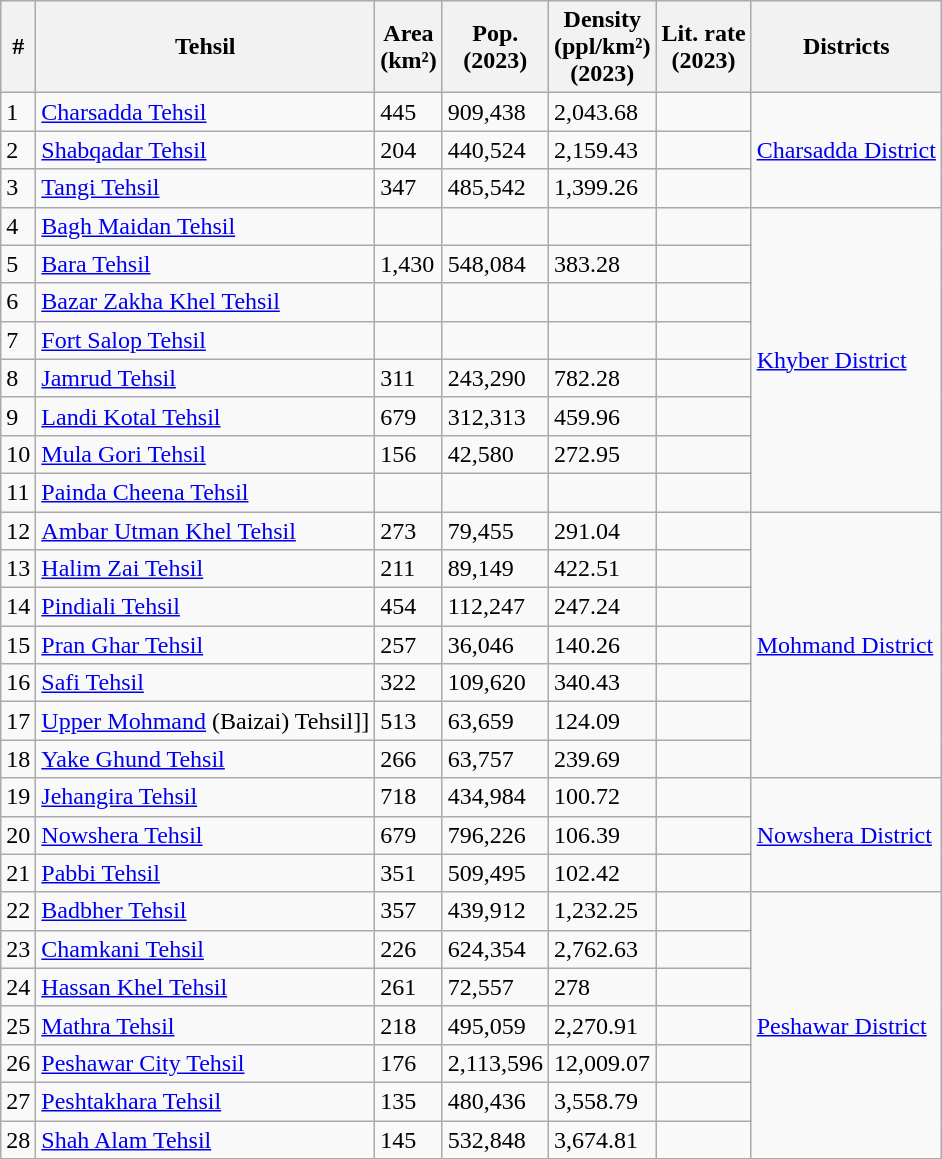<table class="wikitable sortable">
<tr>
<th>#</th>
<th>Tehsil</th>
<th>Area<br>(km²)</th>
<th>Pop.<br>(2023)</th>
<th>Density<br>(ppl/km²)<br>(2023)</th>
<th>Lit. rate<br>(2023)</th>
<th>Districts</th>
</tr>
<tr>
<td>1</td>
<td><a href='#'>Charsadda Tehsil</a></td>
<td>445</td>
<td>909,438</td>
<td>2,043.68</td>
<td></td>
<td rowspan="3"><a href='#'>Charsadda District</a></td>
</tr>
<tr>
<td>2</td>
<td><a href='#'>Shabqadar Tehsil</a></td>
<td>204</td>
<td>440,524</td>
<td>2,159.43</td>
<td></td>
</tr>
<tr>
<td>3</td>
<td><a href='#'>Tangi Tehsil</a></td>
<td>347</td>
<td>485,542</td>
<td>1,399.26</td>
<td></td>
</tr>
<tr>
<td>4</td>
<td><a href='#'>Bagh Maidan Tehsil</a></td>
<td></td>
<td></td>
<td></td>
<td></td>
<td rowspan="8"><a href='#'>Khyber District</a></td>
</tr>
<tr>
<td>5</td>
<td><a href='#'>Bara Tehsil</a></td>
<td>1,430</td>
<td>548,084</td>
<td>383.28</td>
<td></td>
</tr>
<tr>
<td>6</td>
<td><a href='#'>Bazar Zakha Khel Tehsil</a></td>
<td></td>
<td></td>
<td></td>
<td></td>
</tr>
<tr>
<td>7</td>
<td><a href='#'>Fort Salop Tehsil</a></td>
<td></td>
<td></td>
<td></td>
<td></td>
</tr>
<tr>
<td>8</td>
<td><a href='#'>Jamrud Tehsil</a></td>
<td>311</td>
<td>243,290</td>
<td>782.28</td>
<td></td>
</tr>
<tr>
<td>9</td>
<td><a href='#'>Landi Kotal Tehsil</a></td>
<td>679</td>
<td>312,313</td>
<td>459.96</td>
<td></td>
</tr>
<tr>
<td>10</td>
<td><a href='#'>Mula Gori Tehsil</a></td>
<td>156</td>
<td>42,580</td>
<td>272.95</td>
<td></td>
</tr>
<tr>
<td>11</td>
<td><a href='#'>Painda Cheena Tehsil</a></td>
<td></td>
<td></td>
<td></td>
<td></td>
</tr>
<tr>
<td>12</td>
<td><a href='#'>Ambar Utman Khel Tehsil</a></td>
<td>273</td>
<td>79,455</td>
<td>291.04</td>
<td></td>
<td rowspan="7"><a href='#'>Mohmand District</a></td>
</tr>
<tr>
<td>13</td>
<td><a href='#'>Halim Zai Tehsil</a></td>
<td>211</td>
<td>89,149</td>
<td>422.51</td>
<td></td>
</tr>
<tr>
<td>14</td>
<td><a href='#'>Pindiali Tehsil</a></td>
<td>454</td>
<td>112,247</td>
<td>247.24</td>
<td></td>
</tr>
<tr>
<td>15</td>
<td><a href='#'>Pran Ghar Tehsil</a></td>
<td>257</td>
<td>36,046</td>
<td>140.26</td>
<td></td>
</tr>
<tr>
<td>16</td>
<td><a href='#'>Safi Tehsil</a></td>
<td>322</td>
<td>109,620</td>
<td>340.43</td>
<td></td>
</tr>
<tr>
<td>17</td>
<td><a href='#'>Upper Mohmand</a> (Baizai) Tehsil]]</td>
<td>513</td>
<td>63,659</td>
<td>124.09</td>
<td></td>
</tr>
<tr>
<td>18</td>
<td><a href='#'>Yake Ghund Tehsil</a></td>
<td>266</td>
<td>63,757</td>
<td>239.69</td>
<td></td>
</tr>
<tr>
<td>19</td>
<td><a href='#'>Jehangira Tehsil</a></td>
<td>718</td>
<td>434,984</td>
<td>100.72</td>
<td></td>
<td rowspan="3"><a href='#'>Nowshera District</a></td>
</tr>
<tr>
<td>20</td>
<td><a href='#'>Nowshera Tehsil</a></td>
<td>679</td>
<td>796,226</td>
<td>106.39</td>
<td></td>
</tr>
<tr>
<td>21</td>
<td><a href='#'>Pabbi Tehsil</a></td>
<td>351</td>
<td>509,495</td>
<td>102.42</td>
<td></td>
</tr>
<tr>
<td>22</td>
<td><a href='#'>Badbher Tehsil</a></td>
<td>357</td>
<td>439,912</td>
<td>1,232.25</td>
<td></td>
<td rowspan="7"><a href='#'>Peshawar District</a></td>
</tr>
<tr>
<td>23</td>
<td><a href='#'>Chamkani Tehsil</a></td>
<td>226</td>
<td>624,354</td>
<td>2,762.63</td>
<td></td>
</tr>
<tr>
<td>24</td>
<td><a href='#'>Hassan Khel Tehsil</a></td>
<td>261</td>
<td>72,557</td>
<td>278</td>
<td></td>
</tr>
<tr>
<td>25</td>
<td><a href='#'>Mathra Tehsil</a></td>
<td>218</td>
<td>495,059</td>
<td>2,270.91</td>
<td></td>
</tr>
<tr>
<td>26</td>
<td><a href='#'>Peshawar City Tehsil</a></td>
<td>176</td>
<td>2,113,596</td>
<td>12,009.07</td>
<td></td>
</tr>
<tr>
<td>27</td>
<td><a href='#'>Peshtakhara Tehsil</a></td>
<td>135</td>
<td>480,436</td>
<td>3,558.79</td>
<td></td>
</tr>
<tr>
<td>28</td>
<td><a href='#'>Shah Alam Tehsil</a></td>
<td>145</td>
<td>532,848</td>
<td>3,674.81</td>
<td></td>
</tr>
</table>
